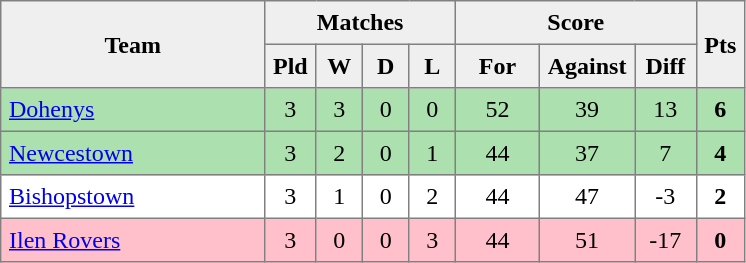<table style=border-collapse:collapse border=1 cellspacing=0 cellpadding=5>
<tr align=center bgcolor=#efefef>
<th rowspan=2 width=165>Team</th>
<th colspan=4>Matches</th>
<th colspan=3>Score</th>
<th rowspan=2width=20>Pts</th>
</tr>
<tr align=center bgcolor=#efefef>
<th width=20>Pld</th>
<th width=20>W</th>
<th width=20>D</th>
<th width=20>L</th>
<th width=45>For</th>
<th width=45>Against</th>
<th width=30>Diff</th>
</tr>
<tr align=center style="background:#ACE1AF;">
<td style="text-align:left;"><a href='#'>Dohenys</a></td>
<td>3</td>
<td>3</td>
<td>0</td>
<td>0</td>
<td>52</td>
<td>39</td>
<td>13</td>
<td><strong>6</strong></td>
</tr>
<tr align=center style="background:#ACE1AF;">
<td style="text-align:left;"><a href='#'>Newcestown</a></td>
<td>3</td>
<td>2</td>
<td>0</td>
<td>1</td>
<td>44</td>
<td>37</td>
<td>7</td>
<td><strong>4</strong></td>
</tr>
<tr align=center>
<td style="text-align:left;"><a href='#'>Bishopstown</a></td>
<td>3</td>
<td>1</td>
<td>0</td>
<td>2</td>
<td>44</td>
<td>47</td>
<td>-3</td>
<td><strong>2</strong></td>
</tr>
<tr align=center style="background:#FFC0CB;">
<td style="text-align:left;"><a href='#'>Ilen Rovers</a></td>
<td>3</td>
<td>0</td>
<td>0</td>
<td>3</td>
<td>44</td>
<td>51</td>
<td>-17</td>
<td><strong>0</strong></td>
</tr>
</table>
